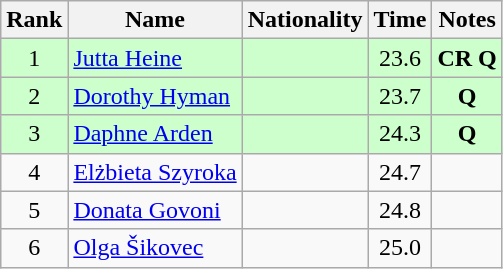<table class="wikitable sortable" style="text-align:center">
<tr>
<th>Rank</th>
<th>Name</th>
<th>Nationality</th>
<th>Time</th>
<th>Notes</th>
</tr>
<tr bgcolor=ccffcc>
<td>1</td>
<td align=left><a href='#'>Jutta Heine</a></td>
<td align=left></td>
<td>23.6</td>
<td><strong>CR Q</strong></td>
</tr>
<tr bgcolor=ccffcc>
<td>2</td>
<td align=left><a href='#'>Dorothy Hyman</a></td>
<td align=left></td>
<td>23.7</td>
<td><strong>Q</strong></td>
</tr>
<tr bgcolor=ccffcc>
<td>3</td>
<td align=left><a href='#'>Daphne Arden</a></td>
<td align=left></td>
<td>24.3</td>
<td><strong>Q</strong></td>
</tr>
<tr>
<td>4</td>
<td align=left><a href='#'>Elżbieta Szyroka</a></td>
<td align=left></td>
<td>24.7</td>
<td></td>
</tr>
<tr>
<td>5</td>
<td align=left><a href='#'>Donata Govoni</a></td>
<td align=left></td>
<td>24.8</td>
<td></td>
</tr>
<tr>
<td>6</td>
<td align=left><a href='#'>Olga Šikovec</a></td>
<td align=left></td>
<td>25.0</td>
<td></td>
</tr>
</table>
